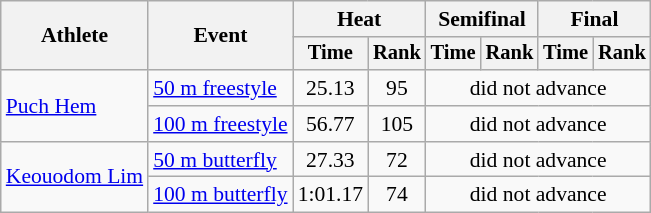<table class="wikitable" style="text-align:center; font-size:90%">
<tr>
<th rowspan="2">Athlete</th>
<th rowspan="2">Event</th>
<th colspan="2">Heat</th>
<th colspan="2">Semifinal</th>
<th colspan="2">Final</th>
</tr>
<tr style="font-size:95%">
<th>Time</th>
<th>Rank</th>
<th>Time</th>
<th>Rank</th>
<th>Time</th>
<th>Rank</th>
</tr>
<tr>
<td align=left rowspan=2><a href='#'>Puch Hem</a></td>
<td align=left><a href='#'>50 m freestyle</a></td>
<td>25.13</td>
<td>95</td>
<td colspan=4>did not advance</td>
</tr>
<tr>
<td align=left><a href='#'>100 m freestyle</a></td>
<td>56.77</td>
<td>105</td>
<td colspan=4>did not advance</td>
</tr>
<tr>
<td align=left rowspan=2><a href='#'>Keouodom Lim</a></td>
<td align=left><a href='#'>50 m butterfly</a></td>
<td>27.33</td>
<td>72</td>
<td colspan=4>did not advance</td>
</tr>
<tr>
<td align=left><a href='#'>100 m butterfly</a></td>
<td>1:01.17</td>
<td>74</td>
<td colspan=4>did not advance</td>
</tr>
</table>
